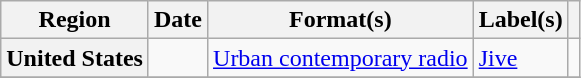<table class="wikitable plainrowheaders" style="text-align:left">
<tr>
<th scope="col">Region</th>
<th scope="col">Date</th>
<th scope="col">Format(s)</th>
<th scope="col">Label(s)</th>
<th scope="col"></th>
</tr>
<tr>
<th scope="row">United States</th>
<td></td>
<td><a href='#'>Urban contemporary radio</a></td>
<td><a href='#'>Jive</a></td>
<td></td>
</tr>
<tr>
</tr>
</table>
